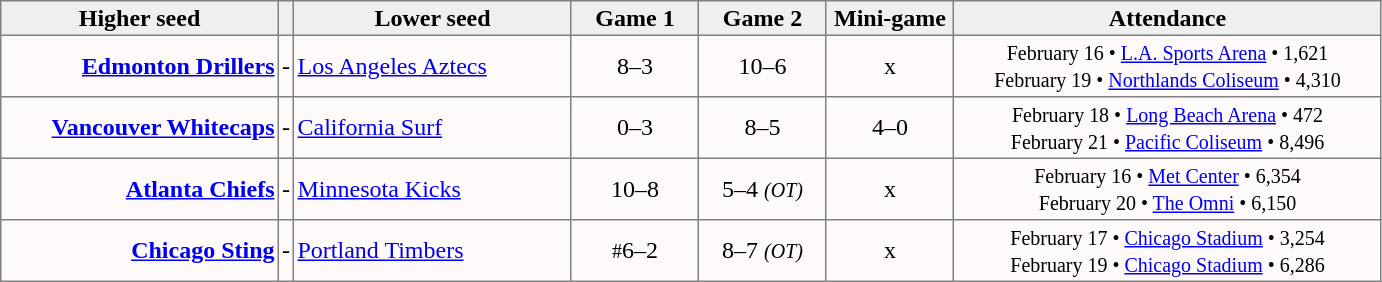<table style=border-collapse:collapse border=1 cellspacing=0 cellpadding=2>
<tr align=center bgcolor=#efefef>
<th width=180>Higher seed</th>
<th width=5></th>
<th width=180>Lower seed</th>
<th width=80>Game 1</th>
<th width=80>Game 2</th>
<th width=80>Mini-game</th>
<td width=280><strong>Attendance</strong></td>
</tr>
<tr align=center bgcolor=fffafa>
<td align=right><strong><a href='#'>Edmonton Drillers</a></strong></td>
<td>-</td>
<td align=left><a href='#'>Los Angeles Aztecs</a></td>
<td>8–3</td>
<td>10–6</td>
<td>x</td>
<td><small>February 16 • <a href='#'>L.A. Sports Arena</a> • 1,621<br>February 19 • <a href='#'>Northlands Coliseum</a> • 4,310</small></td>
</tr>
<tr align=center bgcolor=fffafa>
<td align=right><strong><a href='#'>Vancouver Whitecaps</a></strong></td>
<td>-</td>
<td align=left><a href='#'>California Surf</a></td>
<td>0–3</td>
<td>8–5</td>
<td>4–0</td>
<td><small>February 18 • <a href='#'>Long Beach Arena</a> • 472<br>February 21 • <a href='#'>Pacific Coliseum</a> • 8,496</small></td>
</tr>
<tr align=center bgcolor=fffafa>
<td align=right><strong><a href='#'>Atlanta Chiefs</a></strong></td>
<td>-</td>
<td align=left><a href='#'>Minnesota Kicks</a></td>
<td>10–8</td>
<td>5–4 <small><em>(OT)</em></small></td>
<td>x</td>
<td><small>February 16 • <a href='#'>Met Center</a> • 6,354<br>February 20 • <a href='#'>The Omni</a> • 6,150</small></td>
</tr>
<tr align=center bgcolor=fffafa>
<td align=right><strong><a href='#'>Chicago Sting</a></strong></td>
<td>-</td>
<td align=left><a href='#'>Portland Timbers</a></td>
<td><small>#</small>6–2</td>
<td>8–7 <small><em>(OT)</em></small></td>
<td>x</td>
<td><small>February 17 • <a href='#'>Chicago Stadium</a> • 3,254<br>February 19 • <a href='#'>Chicago Stadium</a> • 6,286</small></td>
</tr>
</table>
